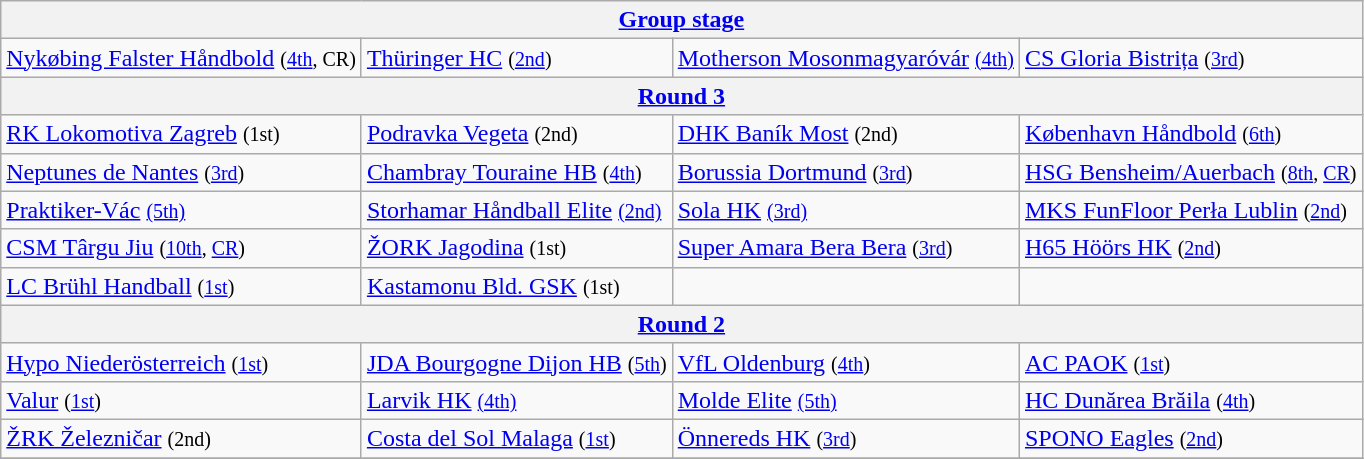<table class="wikitable">
<tr>
<th colspan="4"><a href='#'>Group stage</a></th>
</tr>
<tr>
<td> <a href='#'>Nykøbing Falster Håndbold</a> <small>(<a href='#'>4th</a>, CR)</small></td>
<td> <a href='#'>Thüringer HC</a> <small>(<a href='#'>2nd</a>)</small></td>
<td> <a href='#'>Motherson Mosonmagyaróvár</a> <small><a href='#'>(4th)</a></small></td>
<td> <a href='#'>CS Gloria Bistrița</a> <small>(<a href='#'>3rd</a>)</small></td>
</tr>
<tr>
<th colspan="4"><a href='#'>Round 3</a></th>
</tr>
<tr>
<td> <a href='#'>RK Lokomotiva Zagreb</a> <small>(1st)</small></td>
<td> <a href='#'>Podravka Vegeta</a> <small>(2nd)</small></td>
<td> <a href='#'>DHK Baník Most</a> <small>(2nd)</small></td>
<td> <a href='#'>København Håndbold</a> <small>(<a href='#'>6th</a>)</small></td>
</tr>
<tr>
<td> <a href='#'>Neptunes de Nantes</a> <small>(<a href='#'>3rd</a>)</small></td>
<td> <a href='#'>Chambray Touraine HB</a> <small>(<a href='#'>4th</a>)</small></td>
<td> <a href='#'>Borussia Dortmund</a> <small>(<a href='#'>3rd</a>)</small></td>
<td> <a href='#'>HSG Bensheim/Auerbach</a> <small>(<a href='#'>8th</a>, <a href='#'>CR</a>)</small></td>
</tr>
<tr>
<td> <a href='#'>Praktiker-Vác</a> <small><a href='#'>(5th)</a></small></td>
<td> <a href='#'>Storhamar Håndball Elite</a> <small><a href='#'>(2nd)</a></small></td>
<td> <a href='#'>Sola HK</a> <small><a href='#'>(3rd)</a></small></td>
<td> <a href='#'>MKS FunFloor Perła Lublin</a> <small>(<a href='#'>2nd</a>)</small></td>
</tr>
<tr>
<td> <a href='#'>CSM Târgu Jiu</a>  <small>(<a href='#'>10th</a>, <a href='#'>CR</a>)</small></td>
<td> <a href='#'>ŽORK Jagodina</a>  <small>(1st)</small></td>
<td> <a href='#'>Super Amara Bera Bera</a> <small>(<a href='#'>3rd</a>)</small></td>
<td> <a href='#'>H65 Höörs HK</a> <small>(<a href='#'>2nd</a>)</small></td>
</tr>
<tr>
<td> <a href='#'>LC Brühl Handball</a> <small>(<a href='#'>1st</a>)</small></td>
<td> <a href='#'>Kastamonu Bld. GSK</a> <small>(1st)</small></td>
<td></td>
<td></td>
</tr>
<tr>
<th colspan="4"><a href='#'>Round 2</a></th>
</tr>
<tr>
<td> <a href='#'>Hypo Niederösterreich</a> <small>(<a href='#'>1st</a>)</small></td>
<td> <a href='#'>JDA Bourgogne Dijon HB</a> <small>(<a href='#'>5th</a>)</small></td>
<td> <a href='#'>VfL Oldenburg</a> <small>(<a href='#'>4th</a>)</small></td>
<td> <a href='#'>AC PAOK</a> <small>(<a href='#'>1st</a>)</small></td>
</tr>
<tr>
<td> <a href='#'>Valur</a> <small>(<a href='#'>1st</a>)</small></td>
<td> <a href='#'>Larvik HK</a> <small><a href='#'>(4th)</a></small></td>
<td> <a href='#'>Molde Elite</a> <small><a href='#'>(5th)</a></small></td>
<td> <a href='#'>HC Dunărea Brăila</a> <small>(<a href='#'>4th</a>)</small></td>
</tr>
<tr>
<td> <a href='#'>ŽRK Železničar</a> <small>(2nd)</small></td>
<td> <a href='#'>Costa del Sol Malaga</a> <small>(<a href='#'>1st</a>)</small></td>
<td> <a href='#'>Önnereds HK</a> <small>(<a href='#'>3rd</a>)</small></td>
<td> <a href='#'>SPONO Eagles</a> <small>(<a href='#'>2nd</a>)</small></td>
</tr>
<tr>
</tr>
</table>
